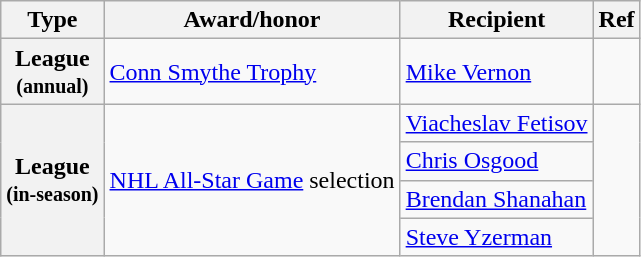<table class="wikitable">
<tr>
<th scope="col">Type</th>
<th scope="col">Award/honor</th>
<th scope="col">Recipient</th>
<th scope="col">Ref</th>
</tr>
<tr>
<th scope="row">League<br><small>(annual)</small></th>
<td><a href='#'>Conn Smythe Trophy</a></td>
<td><a href='#'>Mike Vernon</a></td>
<td></td>
</tr>
<tr>
<th scope="row" rowspan="4">League<br><small>(in-season)</small></th>
<td rowspan="4"><a href='#'>NHL All-Star Game</a> selection</td>
<td><a href='#'>Viacheslav Fetisov</a></td>
<td rowspan="4"></td>
</tr>
<tr>
<td><a href='#'>Chris Osgood</a></td>
</tr>
<tr>
<td><a href='#'>Brendan Shanahan</a></td>
</tr>
<tr>
<td><a href='#'>Steve Yzerman</a></td>
</tr>
</table>
